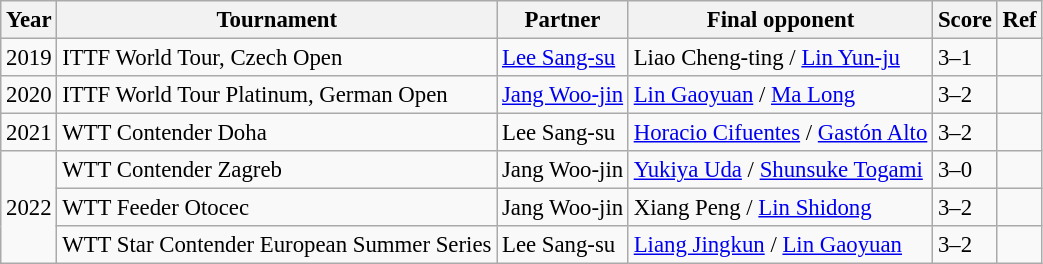<table class="wikitable" style="font-size: 95%;">
<tr>
<th>Year</th>
<th>Tournament</th>
<th>Partner</th>
<th>Final opponent</th>
<th>Score</th>
<th>Ref</th>
</tr>
<tr>
<td>2019</td>
<td>ITTF World Tour, Czech Open</td>
<td><a href='#'>Lee Sang-su</a></td>
<td> Liao Cheng-ting / <a href='#'>Lin Yun-ju</a></td>
<td>3–1</td>
<td></td>
</tr>
<tr>
<td>2020</td>
<td>ITTF World Tour Platinum, German Open</td>
<td><a href='#'>Jang Woo-jin</a></td>
<td> <a href='#'>Lin Gaoyuan</a> / <a href='#'>Ma Long</a></td>
<td>3–2</td>
<td></td>
</tr>
<tr>
<td>2021</td>
<td>WTT Contender Doha</td>
<td>Lee Sang-su</td>
<td> <a href='#'>Horacio Cifuentes</a> / <a href='#'>Gastón Alto</a></td>
<td>3–2</td>
<td></td>
</tr>
<tr>
<td rowspan="3">2022</td>
<td>WTT Contender Zagreb</td>
<td>Jang Woo-jin</td>
<td> <a href='#'>Yukiya Uda</a> / <a href='#'>Shunsuke Togami</a></td>
<td>3–0</td>
<td></td>
</tr>
<tr>
<td>WTT Feeder Otocec</td>
<td>Jang Woo-jin</td>
<td> Xiang Peng / <a href='#'>Lin Shidong</a></td>
<td>3–2</td>
<td></td>
</tr>
<tr>
<td>WTT Star Contender European Summer Series</td>
<td>Lee Sang-su</td>
<td> <a href='#'>Liang Jingkun</a> / <a href='#'>Lin Gaoyuan</a></td>
<td>3–2</td>
<td></td>
</tr>
</table>
